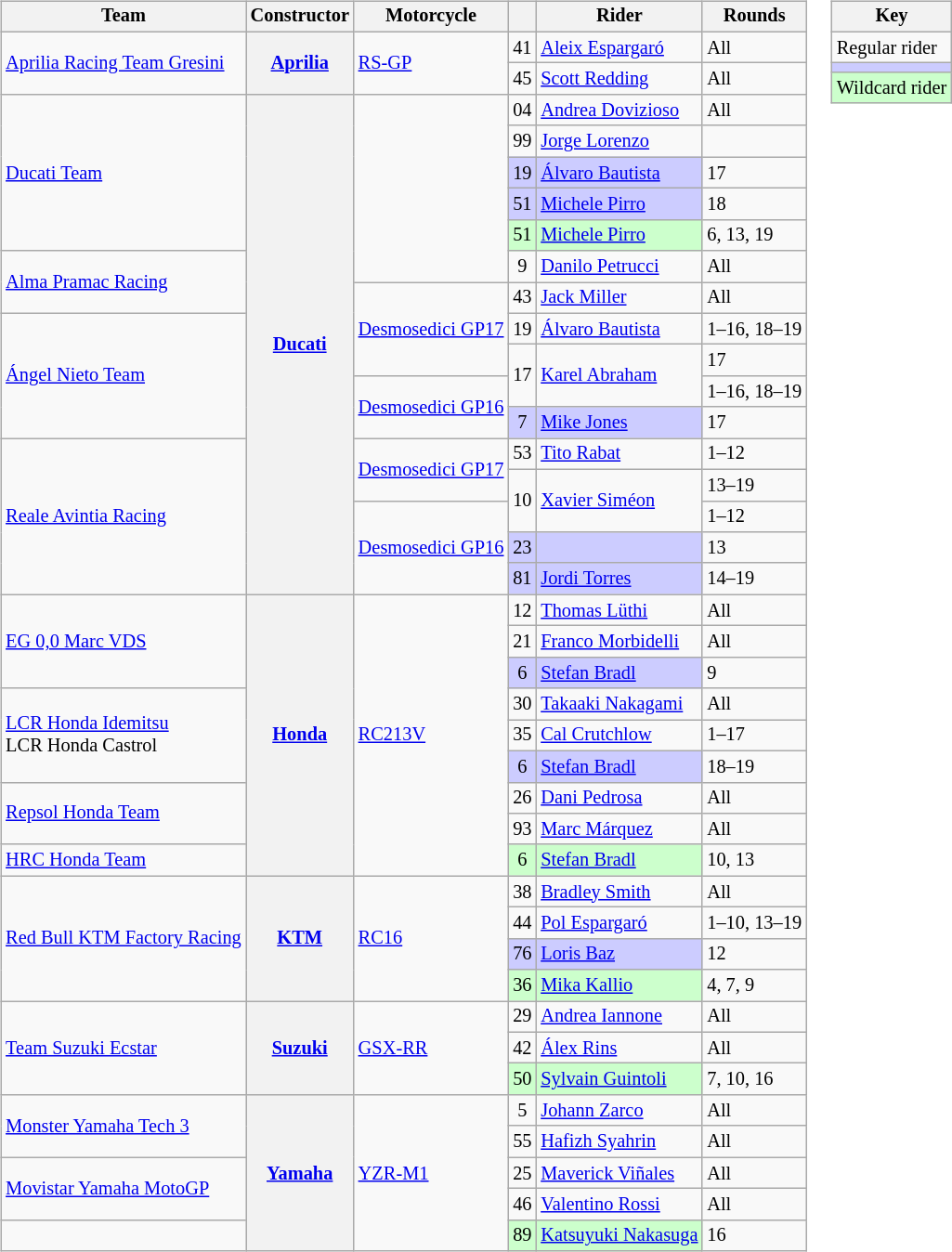<table>
<tr>
<td><br><table class="wikitable" style="font-size: 85%;">
<tr>
<th>Team</th>
<th>Constructor</th>
<th>Motorcycle</th>
<th></th>
<th>Rider</th>
<th>Rounds</th>
</tr>
<tr>
<td rowspan=2> <a href='#'>Aprilia Racing Team Gresini</a></td>
<th rowspan=2><a href='#'>Aprilia</a></th>
<td rowspan=2><a href='#'>RS-GP</a></td>
<td align=center>41</td>
<td> <a href='#'>Aleix Espargaró</a></td>
<td>All</td>
</tr>
<tr>
<td align=center>45</td>
<td> <a href='#'>Scott Redding</a></td>
<td>All</td>
</tr>
<tr>
<td rowspan="5"> <a href='#'>Ducati Team</a></td>
<th rowspan="16"><a href='#'>Ducati</a></th>
<td rowspan="6"></td>
<td align=center>04</td>
<td> <a href='#'>Andrea Dovizioso</a></td>
<td>All</td>
</tr>
<tr>
<td align=center>99</td>
<td> <a href='#'>Jorge Lorenzo</a></td>
<td></td>
</tr>
<tr>
<td align=center style="background:#ccccff;">19</td>
<td style="background:#ccccff;"> <a href='#'>Álvaro Bautista</a></td>
<td>17</td>
</tr>
<tr>
<td align=center style="background:#ccccff;">51</td>
<td style="background:#ccccff;"> <a href='#'>Michele Pirro</a></td>
<td>18</td>
</tr>
<tr>
<td align=center style="background:#ccffcc;">51</td>
<td style="background:#ccffcc;"> <a href='#'>Michele Pirro</a></td>
<td>6, 13, 19</td>
</tr>
<tr>
<td rowspan=2> <a href='#'>Alma Pramac Racing</a></td>
<td align=center>9</td>
<td> <a href='#'>Danilo Petrucci</a></td>
<td>All</td>
</tr>
<tr>
<td rowspan=3><a href='#'>Desmosedici GP17</a></td>
<td align=center>43</td>
<td> <a href='#'>Jack Miller</a></td>
<td>All</td>
</tr>
<tr>
<td rowspan=4> <a href='#'>Ángel Nieto Team</a></td>
<td align=center>19</td>
<td> <a href='#'>Álvaro Bautista</a></td>
<td>1–16, 18–19</td>
</tr>
<tr>
<td rowspan=2 align=center>17</td>
<td rowspan=2> <a href='#'>Karel Abraham</a></td>
<td>17</td>
</tr>
<tr>
<td rowspan=2><a href='#'>Desmosedici GP16</a></td>
<td>1–16, 18–19</td>
</tr>
<tr>
<td align=center style="background:#ccccff;">7</td>
<td style="background:#ccccff;"> <a href='#'>Mike Jones</a></td>
<td>17</td>
</tr>
<tr>
<td rowspan=5> <a href='#'>Reale Avintia Racing</a></td>
<td rowspan=2><a href='#'>Desmosedici GP17</a></td>
<td align=center>53</td>
<td> <a href='#'>Tito Rabat</a></td>
<td>1–12</td>
</tr>
<tr>
<td rowspan=2 align=center>10</td>
<td rowspan=2> <a href='#'>Xavier Siméon</a></td>
<td>13–19</td>
</tr>
<tr>
<td rowspan=3><a href='#'>Desmosedici GP16</a></td>
<td>1–12</td>
</tr>
<tr>
<td align=center style="background:#ccccff;">23</td>
<td style="background:#ccccff;"></td>
<td>13</td>
</tr>
<tr>
<td align=center style="background:#ccccff;">81</td>
<td style="background:#ccccff;"> <a href='#'>Jordi Torres</a></td>
<td>14–19</td>
</tr>
<tr>
<td rowspan=3> <a href='#'>EG 0,0 Marc VDS</a></td>
<th rowspan=9><a href='#'>Honda</a></th>
<td rowspan=9><a href='#'>RC213V</a></td>
<td align=center>12</td>
<td> <a href='#'>Thomas Lüthi</a></td>
<td>All</td>
</tr>
<tr>
<td align=center>21</td>
<td> <a href='#'>Franco Morbidelli</a></td>
<td>All</td>
</tr>
<tr>
<td align=center style="background:#ccccff;">6</td>
<td style="background:#ccccff;"> <a href='#'>Stefan Bradl</a></td>
<td>9</td>
</tr>
<tr>
<td rowspan=3> <a href='#'>LCR Honda Idemitsu</a><br> LCR Honda Castrol</td>
<td align=center>30</td>
<td> <a href='#'>Takaaki Nakagami</a></td>
<td>All</td>
</tr>
<tr>
<td align=center>35</td>
<td> <a href='#'>Cal Crutchlow</a></td>
<td>1–17</td>
</tr>
<tr>
<td align=center style="background:#ccccff;">6</td>
<td style="background:#ccccff;"> <a href='#'>Stefan Bradl</a></td>
<td>18–19</td>
</tr>
<tr>
<td rowspan=2> <a href='#'>Repsol Honda Team</a></td>
<td align=center>26</td>
<td> <a href='#'>Dani Pedrosa</a></td>
<td>All</td>
</tr>
<tr>
<td align=center>93</td>
<td> <a href='#'>Marc Márquez</a></td>
<td>All</td>
</tr>
<tr>
<td> <a href='#'>HRC Honda Team</a></td>
<td align=center style="background:#ccffcc;">6</td>
<td style="background:#ccffcc;"> <a href='#'>Stefan Bradl</a></td>
<td>10, 13</td>
</tr>
<tr>
<td rowspan=4> <a href='#'>Red Bull KTM Factory Racing</a></td>
<th rowspan=4><a href='#'>KTM</a></th>
<td rowspan=4><a href='#'>RC16</a></td>
<td align=center>38</td>
<td> <a href='#'>Bradley Smith</a></td>
<td>All</td>
</tr>
<tr>
<td align=center>44</td>
<td> <a href='#'>Pol Espargaró</a></td>
<td>1–10, 13–19</td>
</tr>
<tr>
<td align=center style="background:#ccccff;">76</td>
<td style="background:#ccccff;"> <a href='#'>Loris Baz</a></td>
<td>12</td>
</tr>
<tr>
<td align=center style="background:#ccffcc;">36</td>
<td style="background:#ccffcc;"> <a href='#'>Mika Kallio</a></td>
<td>4, 7, 9</td>
</tr>
<tr>
<td rowspan=3> <a href='#'>Team Suzuki Ecstar</a></td>
<th rowspan=3><a href='#'>Suzuki</a></th>
<td rowspan=3><a href='#'>GSX-RR</a></td>
<td align=center>29</td>
<td> <a href='#'>Andrea Iannone</a></td>
<td>All</td>
</tr>
<tr>
<td align=center>42</td>
<td> <a href='#'>Álex Rins</a></td>
<td>All</td>
</tr>
<tr>
<td align=center style="background:#ccffcc;">50</td>
<td style="background:#ccffcc;"> <a href='#'>Sylvain Guintoli</a></td>
<td>7, 10, 16</td>
</tr>
<tr>
<td rowspan=2> <a href='#'>Monster Yamaha Tech 3</a></td>
<th rowspan=5><a href='#'>Yamaha</a></th>
<td rowspan=5><a href='#'>YZR-M1</a></td>
<td align=center>5</td>
<td> <a href='#'>Johann Zarco</a></td>
<td>All</td>
</tr>
<tr>
<td align=center>55</td>
<td> <a href='#'>Hafizh Syahrin</a></td>
<td>All</td>
</tr>
<tr>
<td rowspan=2> <a href='#'>Movistar Yamaha MotoGP</a></td>
<td align=center>25</td>
<td> <a href='#'>Maverick Viñales</a></td>
<td>All</td>
</tr>
<tr>
<td align=center>46</td>
<td> <a href='#'>Valentino Rossi</a></td>
<td>All</td>
</tr>
<tr>
<td></td>
<td align=center style="background:#ccffcc;">89</td>
<td style="background:#ccffcc;"> <a href='#'>Katsuyuki Nakasuga</a></td>
<td>16</td>
</tr>
</table>
</td>
<td valign="top"><br><table class="wikitable" style="font-size: 85%;">
<tr>
<th colspan="2">Key</th>
</tr>
<tr>
<td>Regular rider</td>
</tr>
<tr style="background:#ccccff;">
<td></td>
</tr>
<tr style="background:#ccffcc;">
<td>Wildcard rider</td>
</tr>
</table>
</td>
</tr>
</table>
